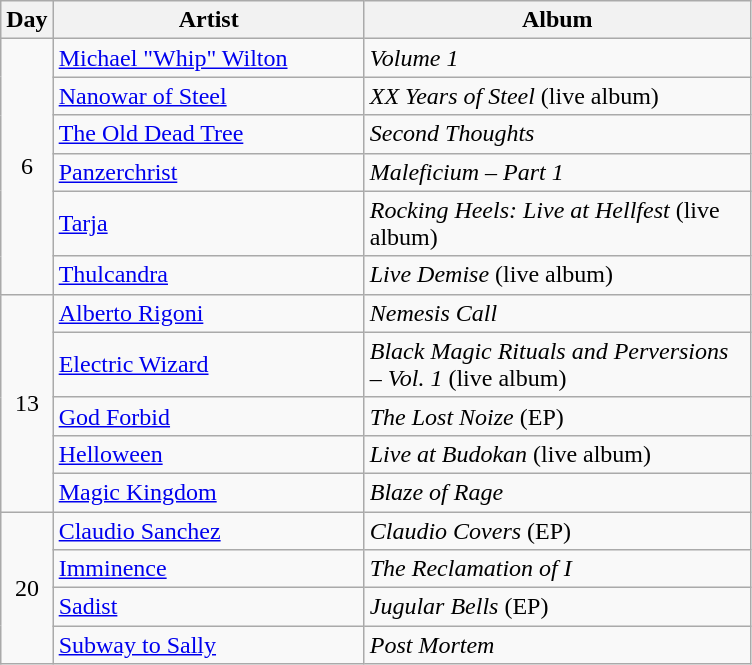<table class="wikitable" id="table_December">
<tr>
<th style="width:20px;">Day</th>
<th style="width:200px;">Artist</th>
<th style="width:250px;">Album</th>
</tr>
<tr>
<td style="text-align:center;" rowspan="6">6</td>
<td><a href='#'>Michael "Whip" Wilton</a></td>
<td><em>Volume 1</em></td>
</tr>
<tr>
<td><a href='#'>Nanowar of Steel</a></td>
<td><em>XX Years of Steel</em> (live album)</td>
</tr>
<tr>
<td><a href='#'>The Old Dead Tree</a></td>
<td><em>Second Thoughts</em></td>
</tr>
<tr>
<td><a href='#'>Panzerchrist</a></td>
<td><em>Maleficium – Part 1</em></td>
</tr>
<tr>
<td><a href='#'>Tarja</a></td>
<td><em>Rocking Heels: Live at Hellfest</em> (live album)</td>
</tr>
<tr>
<td><a href='#'>Thulcandra</a></td>
<td><em>Live Demise</em> (live album)</td>
</tr>
<tr>
<td style="text-align:center;" rowspan="5">13</td>
<td><a href='#'>Alberto Rigoni</a></td>
<td><em>Nemesis Call</em></td>
</tr>
<tr>
<td><a href='#'>Electric Wizard</a></td>
<td><em>Black Magic Rituals and Perversions – Vol. 1</em> (live album)</td>
</tr>
<tr>
<td><a href='#'>God Forbid</a></td>
<td><em>The Lost Noize</em> (EP)</td>
</tr>
<tr>
<td><a href='#'>Helloween</a></td>
<td><em>Live at Budokan</em> (live album)</td>
</tr>
<tr>
<td><a href='#'>Magic Kingdom</a></td>
<td><em>Blaze of Rage</em></td>
</tr>
<tr>
<td style="text-align:center;" rowspan="4">20</td>
<td><a href='#'>Claudio Sanchez</a></td>
<td><em>Claudio Covers</em> (EP)</td>
</tr>
<tr>
<td><a href='#'>Imminence</a></td>
<td><em>The Reclamation of I</em></td>
</tr>
<tr>
<td><a href='#'>Sadist</a></td>
<td><em>Jugular Bells</em> (EP)</td>
</tr>
<tr>
<td><a href='#'>Subway to Sally</a></td>
<td><em>Post Mortem</em></td>
</tr>
</table>
